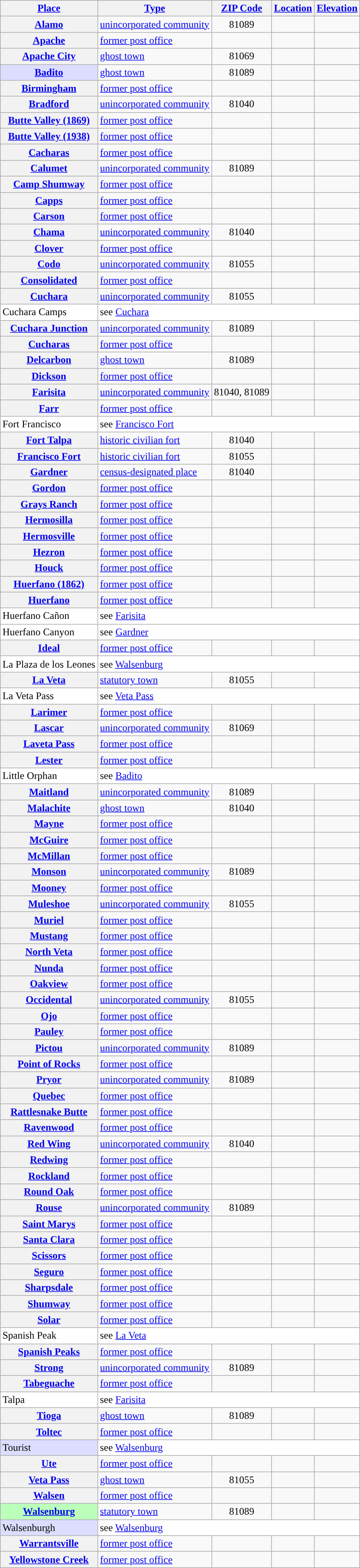<table class="wikitable sortable  plainrowheaders" style="margin:auto;">
<tr>
<th scope=col><a href='#'>Place</a></th>
<th scope=col><a href='#'>Type</a></th>
<th scope=col><a href='#'>ZIP Code</a></th>
<th scope=col><a href='#'>Location</a></th>
<th scope=col><a href='#'>Elevation</a></th>
</tr>
<tr>
<th scope=row><a href='#'>Alamo</a></th>
<td><a href='#'>unincorporated community</a></td>
<td align=center>81089</td>
<td></td>
<td align=right></td>
</tr>
<tr>
<th scope=row><a href='#'>Apache</a></th>
<td><a href='#'>former post office</a></td>
<td align=center></td>
<td></td>
<td></td>
</tr>
<tr>
<th scope=row><a href='#'>Apache City</a></th>
<td><a href='#'>ghost town</a></td>
<td align=center>81069</td>
<td></td>
<td align=right></td>
</tr>
<tr>
<th scope=row style="background:#DDDDFF;"><a href='#'>Badito</a></th>
<td><a href='#'>ghost town</a></td>
<td align=center>81089</td>
<td></td>
<td align=right></td>
</tr>
<tr>
<th scope=row><a href='#'>Birmingham</a></th>
<td><a href='#'>former post office</a></td>
<td align=center></td>
<td></td>
<td></td>
</tr>
<tr>
<th scope=row><a href='#'>Bradford</a></th>
<td><a href='#'>unincorporated community</a></td>
<td align=center>81040</td>
<td></td>
<td align=right></td>
</tr>
<tr>
<th scope=row><a href='#'>Butte Valley (1869)</a></th>
<td><a href='#'>former post office</a></td>
<td align=center></td>
<td></td>
<td></td>
</tr>
<tr>
<th scope=row><a href='#'>Butte Valley (1938)</a></th>
<td><a href='#'>former post office</a></td>
<td align=center></td>
<td></td>
<td></td>
</tr>
<tr>
<th scope=row><a href='#'>Cacharas</a></th>
<td><a href='#'>former post office</a></td>
<td align=center></td>
<td></td>
<td></td>
</tr>
<tr>
<th scope=row><a href='#'>Calumet</a></th>
<td><a href='#'>unincorporated community</a></td>
<td align=center>81089</td>
<td></td>
<td></td>
</tr>
<tr>
<th scope=row><a href='#'>Camp Shumway</a></th>
<td><a href='#'>former post office</a></td>
<td align=center></td>
<td></td>
<td></td>
</tr>
<tr>
<th scope=row><a href='#'>Capps</a></th>
<td><a href='#'>former post office</a></td>
<td align=center></td>
<td></td>
<td></td>
</tr>
<tr>
<th scope=row><a href='#'>Carson</a></th>
<td><a href='#'>former post office</a></td>
<td align=center></td>
<td></td>
<td></td>
</tr>
<tr>
<th scope=row><a href='#'>Chama</a></th>
<td><a href='#'>unincorporated community</a></td>
<td align=center>81040</td>
<td></td>
<td align=right></td>
</tr>
<tr>
<th scope=row><a href='#'>Clover</a></th>
<td><a href='#'>former post office</a></td>
<td align=center></td>
<td></td>
<td></td>
</tr>
<tr>
<th scope=row><a href='#'>Codo</a></th>
<td><a href='#'>unincorporated community</a></td>
<td align=center>81055</td>
<td></td>
<td align=right></td>
</tr>
<tr>
<th scope=row><a href='#'>Consolidated</a></th>
<td><a href='#'>former post office</a></td>
<td align=center></td>
<td></td>
<td></td>
</tr>
<tr>
<th scope=row><a href='#'>Cuchara</a></th>
<td><a href='#'>unincorporated community</a></td>
<td align=center>81055</td>
<td></td>
<td align=right></td>
</tr>
<tr bgcolor=white>
<td>Cuchara Camps</td>
<td colspan=4>see <a href='#'>Cuchara</a></td>
</tr>
<tr>
<th scope=row><a href='#'>Cuchara Junction</a></th>
<td><a href='#'>unincorporated community</a></td>
<td align=center>81089</td>
<td></td>
<td align=right></td>
</tr>
<tr>
<th scope=row><a href='#'>Cucharas</a></th>
<td><a href='#'>former post office</a></td>
<td align=center></td>
<td></td>
<td></td>
</tr>
<tr>
<th scope=row><a href='#'>Delcarbon</a></th>
<td><a href='#'>ghost town</a></td>
<td align=center>81089</td>
<td></td>
<td align=right></td>
</tr>
<tr>
<th scope=row><a href='#'>Dickson</a></th>
<td><a href='#'>former post office</a></td>
<td align=center></td>
<td></td>
<td></td>
</tr>
<tr>
<th scope=row><a href='#'>Farisita</a></th>
<td><a href='#'>unincorporated community</a></td>
<td align=center>81040, 81089</td>
<td></td>
<td align=right></td>
</tr>
<tr>
<th scope=row><a href='#'>Farr</a></th>
<td><a href='#'>former post office</a></td>
<td align=center></td>
<td></td>
<td></td>
</tr>
<tr bgcolor=white>
<td>Fort Francisco</td>
<td colspan=4>see <a href='#'>Francisco Fort</a></td>
</tr>
<tr>
<th scope=row><a href='#'>Fort Talpa</a></th>
<td><a href='#'>historic civilian fort</a></td>
<td align=center>81040</td>
<td></td>
<td></td>
</tr>
<tr>
<th scope=row><a href='#'>Francisco Fort</a></th>
<td><a href='#'>historic civilian fort</a></td>
<td align=center>81055</td>
<td></td>
<td></td>
</tr>
<tr>
<th scope=row><a href='#'>Gardner</a></th>
<td><a href='#'>census-designated place</a></td>
<td align=center>81040</td>
<td></td>
<td align=right></td>
</tr>
<tr>
<th scope=row><a href='#'>Gordon</a></th>
<td><a href='#'>former post office</a></td>
<td align=center></td>
<td></td>
<td></td>
</tr>
<tr>
<th scope=row><a href='#'>Grays Ranch</a></th>
<td><a href='#'>former post office</a></td>
<td align=center></td>
<td></td>
<td></td>
</tr>
<tr>
<th scope=row><a href='#'>Hermosilla</a></th>
<td><a href='#'>former post office</a></td>
<td align=center></td>
<td></td>
<td></td>
</tr>
<tr>
<th scope=row><a href='#'>Hermosville</a></th>
<td><a href='#'>former post office</a></td>
<td align=center></td>
<td></td>
<td></td>
</tr>
<tr>
<th scope=row><a href='#'>Hezron</a></th>
<td><a href='#'>former post office</a></td>
<td align=center></td>
<td></td>
<td></td>
</tr>
<tr>
<th scope=row><a href='#'>Houck</a></th>
<td><a href='#'>former post office</a></td>
<td align=center></td>
<td></td>
<td></td>
</tr>
<tr>
<th scope=row><a href='#'>Huerfano (1862)</a></th>
<td><a href='#'>former post office</a></td>
<td align=center></td>
<td></td>
<td></td>
</tr>
<tr>
<th scope=row><a href='#'>Huerfano</a></th>
<td><a href='#'>former post office</a></td>
<td align=center></td>
<td></td>
<td></td>
</tr>
<tr bgcolor=white>
<td>Huerfano Cañon</td>
<td colspan=4>see <a href='#'>Farisita</a></td>
</tr>
<tr bgcolor=white>
<td>Huerfano Canyon</td>
<td colspan=4>see <a href='#'>Gardner</a></td>
</tr>
<tr>
<th scope=row><a href='#'>Ideal</a></th>
<td><a href='#'>former post office</a></td>
<td align=center></td>
<td></td>
<td></td>
</tr>
<tr bgcolor=white>
<td>La Plaza de los Leones</td>
<td colspan=4>see <a href='#'>Walsenburg</a></td>
</tr>
<tr>
<th scope=row><a href='#'>La Veta</a></th>
<td><a href='#'>statutory town</a></td>
<td align=center>81055</td>
<td></td>
<td align=right></td>
</tr>
<tr bgcolor=white>
<td>La Veta Pass</td>
<td colspan=4>see <a href='#'>Veta Pass</a></td>
</tr>
<tr>
<th scope=row><a href='#'>Larimer</a></th>
<td><a href='#'>former post office</a></td>
<td align=center></td>
<td></td>
<td></td>
</tr>
<tr>
<th scope=row><a href='#'>Lascar</a></th>
<td><a href='#'>unincorporated community</a></td>
<td align=center>81069</td>
<td></td>
<td align=right></td>
</tr>
<tr>
<th scope=row><a href='#'>Laveta Pass</a></th>
<td><a href='#'>former post office</a></td>
<td align=center></td>
<td></td>
<td></td>
</tr>
<tr>
<th scope=row><a href='#'>Lester</a></th>
<td><a href='#'>former post office</a></td>
<td align=center></td>
<td></td>
<td></td>
</tr>
<tr bgcolor=white>
<td>Little Orphan</td>
<td colspan=4>see <a href='#'>Badito</a></td>
</tr>
<tr>
<th scope=row><a href='#'>Maitland</a></th>
<td><a href='#'>unincorporated community</a></td>
<td align=center>81089</td>
<td></td>
<td align=right></td>
</tr>
<tr>
<th scope=row><a href='#'>Malachite</a></th>
<td><a href='#'>ghost town</a></td>
<td align=center>81040</td>
<td></td>
<td align=right></td>
</tr>
<tr>
<th scope=row><a href='#'>Mayne</a></th>
<td><a href='#'>former post office</a></td>
<td align=center></td>
<td></td>
<td></td>
</tr>
<tr>
<th scope=row><a href='#'>McGuire</a></th>
<td><a href='#'>former post office</a></td>
<td align=center></td>
<td></td>
<td></td>
</tr>
<tr>
<th scope=row><a href='#'>McMillan</a></th>
<td><a href='#'>former post office</a></td>
<td align=center></td>
<td></td>
<td></td>
</tr>
<tr>
<th scope=row><a href='#'>Monson</a></th>
<td><a href='#'>unincorporated community</a></td>
<td align=center>81089</td>
<td></td>
<td align=right></td>
</tr>
<tr>
<th scope=row><a href='#'>Mooney</a></th>
<td><a href='#'>former post office</a></td>
<td align=center></td>
<td></td>
<td></td>
</tr>
<tr>
<th scope=row><a href='#'>Muleshoe</a></th>
<td><a href='#'>unincorporated community</a></td>
<td align=center>81055</td>
<td></td>
<td align=right></td>
</tr>
<tr>
<th scope=row><a href='#'>Muriel</a></th>
<td><a href='#'>former post office</a></td>
<td align=center></td>
<td></td>
<td></td>
</tr>
<tr>
<th scope=row><a href='#'>Mustang</a></th>
<td><a href='#'>former post office</a></td>
<td align=center></td>
<td></td>
<td></td>
</tr>
<tr>
<th scope=row><a href='#'>North Veta</a></th>
<td><a href='#'>former post office</a></td>
<td align=center></td>
<td></td>
<td></td>
</tr>
<tr>
<th scope=row><a href='#'>Nunda</a></th>
<td><a href='#'>former post office</a></td>
<td align=center></td>
<td></td>
<td></td>
</tr>
<tr>
<th scope=row><a href='#'>Oakview</a></th>
<td><a href='#'>former post office</a></td>
<td align=center></td>
<td></td>
<td></td>
</tr>
<tr>
<th scope=row><a href='#'>Occidental</a></th>
<td><a href='#'>unincorporated community</a></td>
<td align=center>81055</td>
<td></td>
<td align=right></td>
</tr>
<tr>
<th scope=row><a href='#'>Ojo</a></th>
<td><a href='#'>former post office</a></td>
<td align=center></td>
<td></td>
<td></td>
</tr>
<tr>
<th scope=row><a href='#'>Pauley</a></th>
<td><a href='#'>former post office</a></td>
<td align=center></td>
<td></td>
<td></td>
</tr>
<tr>
<th scope=row><a href='#'>Pictou</a></th>
<td><a href='#'>unincorporated community</a></td>
<td align=center>81089</td>
<td></td>
<td align=right></td>
</tr>
<tr>
<th scope=row><a href='#'>Point of Rocks</a></th>
<td><a href='#'>former post office</a></td>
<td align=center></td>
<td></td>
<td></td>
</tr>
<tr>
<th scope=row><a href='#'>Pryor</a></th>
<td><a href='#'>unincorporated community</a></td>
<td align=center>81089</td>
<td></td>
<td align=right></td>
</tr>
<tr>
<th scope=row><a href='#'>Quebec</a></th>
<td><a href='#'>former post office</a></td>
<td align=center></td>
<td></td>
<td></td>
</tr>
<tr>
<th scope=row><a href='#'>Rattlesnake Butte</a></th>
<td><a href='#'>former post office</a></td>
<td align=center></td>
<td></td>
<td></td>
</tr>
<tr>
<th scope=row><a href='#'>Ravenwood</a></th>
<td><a href='#'>former post office</a></td>
<td align=center></td>
<td></td>
<td></td>
</tr>
<tr>
<th scope=row><a href='#'>Red Wing</a></th>
<td><a href='#'>unincorporated community</a></td>
<td align=center>81040</td>
<td></td>
<td align=right></td>
</tr>
<tr>
<th scope=row><a href='#'>Redwing</a></th>
<td><a href='#'>former post office</a></td>
<td align=center></td>
<td></td>
<td></td>
</tr>
<tr>
<th scope=row><a href='#'>Rockland</a></th>
<td><a href='#'>former post office</a></td>
<td align=center></td>
<td></td>
<td></td>
</tr>
<tr>
<th scope=row><a href='#'>Round Oak</a></th>
<td><a href='#'>former post office</a></td>
<td align=center></td>
<td></td>
<td></td>
</tr>
<tr>
<th scope=row><a href='#'>Rouse</a></th>
<td><a href='#'>unincorporated community</a></td>
<td align=center>81089</td>
<td></td>
<td align=right></td>
</tr>
<tr>
<th scope=row><a href='#'>Saint Marys</a></th>
<td><a href='#'>former post office</a></td>
<td align=center></td>
<td></td>
<td></td>
</tr>
<tr>
<th scope=row><a href='#'>Santa Clara</a></th>
<td><a href='#'>former post office</a></td>
<td align=center></td>
<td></td>
<td></td>
</tr>
<tr>
<th scope=row><a href='#'>Scissors</a></th>
<td><a href='#'>former post office</a></td>
<td align=center></td>
<td></td>
<td></td>
</tr>
<tr>
<th scope=row><a href='#'>Seguro</a></th>
<td><a href='#'>former post office</a></td>
<td align=center></td>
<td></td>
<td></td>
</tr>
<tr>
<th scope=row><a href='#'>Sharpsdale</a></th>
<td><a href='#'>former post office</a></td>
<td align=center></td>
<td></td>
<td></td>
</tr>
<tr>
<th scope=row><a href='#'>Shumway</a></th>
<td><a href='#'>former post office</a></td>
<td align=center></td>
<td></td>
<td></td>
</tr>
<tr>
<th scope=row><a href='#'>Solar</a></th>
<td><a href='#'>former post office</a></td>
<td align=center></td>
<td></td>
<td></td>
</tr>
<tr bgcolor=white>
<td>Spanish Peak</td>
<td colspan=4>see <a href='#'>La Veta</a></td>
</tr>
<tr>
<th scope=row><a href='#'>Spanish Peaks</a></th>
<td><a href='#'>former post office</a></td>
<td align=center></td>
<td></td>
<td></td>
</tr>
<tr>
<th scope=row><a href='#'>Strong</a></th>
<td><a href='#'>unincorporated community</a></td>
<td align=center>81089</td>
<td></td>
<td align=right></td>
</tr>
<tr>
<th scope=row><a href='#'>Tabeguache</a></th>
<td><a href='#'>former post office</a></td>
<td align=center></td>
<td></td>
<td></td>
</tr>
<tr bgcolor=white>
<td>Talpa</td>
<td colspan=4>see <a href='#'>Farisita</a></td>
</tr>
<tr>
<th scope=row><a href='#'>Tioga</a></th>
<td><a href='#'>ghost town</a></td>
<td align=center>81089</td>
<td></td>
<td align=right></td>
</tr>
<tr>
<th scope=row><a href='#'>Toltec</a></th>
<td><a href='#'>former post office</a></td>
<td align=center></td>
<td></td>
<td></td>
</tr>
<tr bgcolor=white>
<td style="background:#DDDDFF;">Tourist</td>
<td colspan=4>see <a href='#'>Walsenburg</a></td>
</tr>
<tr>
<th scope=row><a href='#'>Ute</a></th>
<td><a href='#'>former post office</a></td>
<td align=center></td>
<td></td>
<td></td>
</tr>
<tr>
<th scope=row><a href='#'>Veta Pass</a></th>
<td><a href='#'>ghost town</a></td>
<td align=center>81055</td>
<td></td>
<td align=right></td>
</tr>
<tr>
<th scope=row><a href='#'>Walsen</a></th>
<td><a href='#'>former post office</a></td>
<td align=center></td>
<td></td>
<td></td>
</tr>
<tr>
<th scope=row style="background:#BBFFBB;"><a href='#'>Walsenburg</a></th>
<td><a href='#'>statutory town</a></td>
<td align=center>81089</td>
<td></td>
<td align=right></td>
</tr>
<tr bgcolor=white>
<td style="background:#DDDDFF;">Walsenburgh</td>
<td colspan=4>see <a href='#'>Walsenburg</a></td>
</tr>
<tr>
<th scope=row><a href='#'>Warrantsville</a></th>
<td><a href='#'>former post office</a></td>
<td align=center></td>
<td></td>
<td></td>
</tr>
<tr>
<th scope=row><a href='#'>Yellowstone Creek</a></th>
<td><a href='#'>former post office</a></td>
<td align=center></td>
<td></td>
<td></td>
</tr>
</table>
